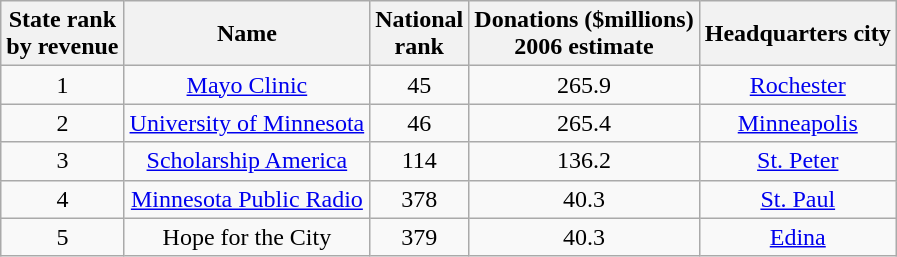<table class=wikitable style="text-align:center">
<tr>
<th>State rank<br>by revenue</th>
<th>Name</th>
<th>National<br>rank</th>
<th>Donations ($millions) <br>2006 estimate</th>
<th>Headquarters city</th>
</tr>
<tr>
<td>1</td>
<td><a href='#'>Mayo Clinic</a></td>
<td>45</td>
<td>265.9</td>
<td><a href='#'>Rochester</a></td>
</tr>
<tr>
<td>2</td>
<td><a href='#'>University of Minnesota</a></td>
<td>46</td>
<td>265.4</td>
<td><a href='#'>Minneapolis</a></td>
</tr>
<tr>
<td>3</td>
<td><a href='#'>Scholarship America</a></td>
<td>114</td>
<td>136.2</td>
<td><a href='#'>St. Peter</a></td>
</tr>
<tr>
<td>4</td>
<td><a href='#'>Minnesota Public Radio</a></td>
<td>378</td>
<td>40.3</td>
<td><a href='#'>St. Paul</a></td>
</tr>
<tr>
<td>5</td>
<td>Hope for the City</td>
<td>379</td>
<td>40.3</td>
<td><a href='#'>Edina</a></td>
</tr>
</table>
